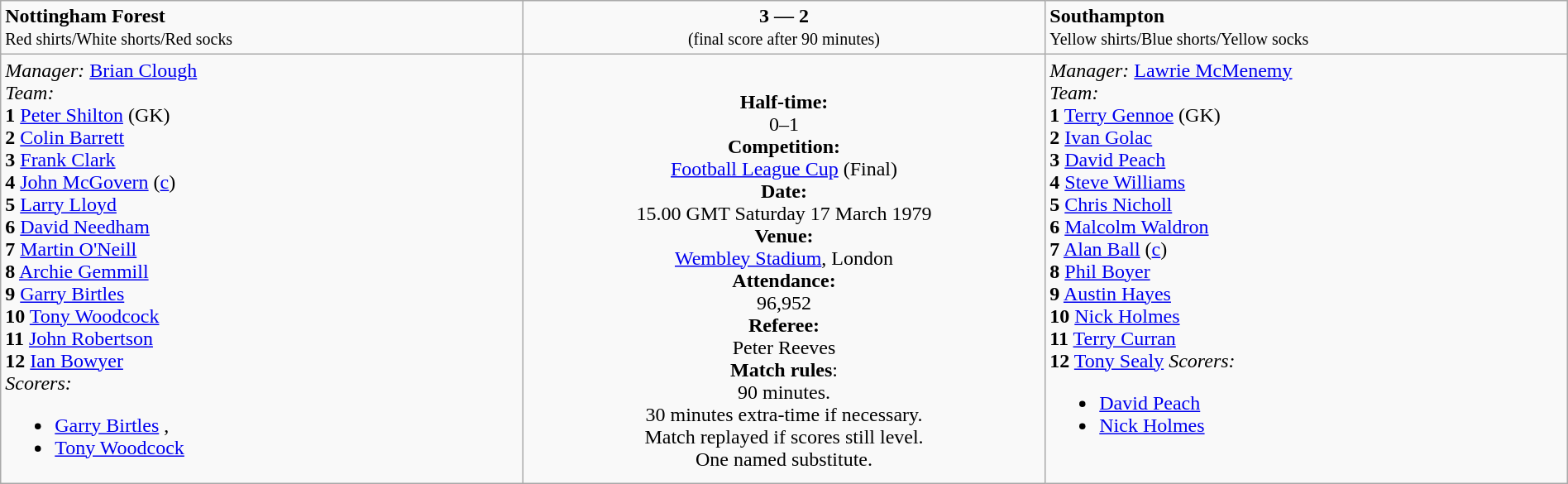<table border=0 class="wikitable" width=100%>
<tr>
<td width=33% valign=top><span><strong>Nottingham Forest</strong></span><br><small>Red shirts/White shorts/Red socks</small></td>
<td width=33% valign=top align=center><span><strong>3 — 2</strong></span><br><small>(final score after 90 minutes)</small></td>
<td width=33% valign=top><span><strong>Southampton</strong></span><br><small>Yellow shirts/Blue shorts/Yellow socks</small></td>
</tr>
<tr>
<td valign=top><em>Manager:</em> <a href='#'>Brian Clough</a><br><em>Team:</em>
<br><strong>1</strong>  <a href='#'>Peter Shilton</a> (GK)
<br><strong>2</strong>  <a href='#'>Colin Barrett</a>
<br><strong>3</strong>  <a href='#'>Frank Clark</a>
<br><strong>4</strong>  <a href='#'>John McGovern</a> (<a href='#'>c</a>)
<br><strong>5</strong>  <a href='#'>Larry Lloyd</a>
<br><strong>6</strong>  <a href='#'>David Needham</a>
<br><strong>7</strong>  <a href='#'>Martin O'Neill</a>
<br><strong>8</strong>  <a href='#'>Archie Gemmill</a>
<br><strong>9</strong>  <a href='#'>Garry Birtles</a>
<br><strong>10</strong> <a href='#'>Tony Woodcock</a>
<br><strong>11</strong> <a href='#'>John Robertson</a>
<br><strong>12</strong> <a href='#'>Ian Bowyer</a><br><em>Scorers:</em><ul><li><a href='#'>Garry Birtles</a> , </li><li><a href='#'>Tony Woodcock</a> </li></ul></td>
<td valign=middle align=center><br><strong>Half-time:</strong><br>0–1<br><strong>Competition:</strong><br><a href='#'>Football League Cup</a> (Final)<br><strong>Date:</strong><br>15.00 GMT Saturday 17 March 1979<br><strong>Venue:</strong><br><a href='#'>Wembley Stadium</a>, London<br><strong>Attendance:</strong><br> 96,952<br><strong> Referee:</strong><br> Peter Reeves<br><strong>Match rules</strong>:<br>90 minutes.<br>30 minutes extra-time if necessary.<br>Match replayed if scores still level.<br>One named substitute.<br>
</td>
<td valign=top><em>Manager:</em> <a href='#'>Lawrie McMenemy</a><br><em>Team:</em>
<br><strong>1</strong> <a href='#'>Terry Gennoe</a> (GK)
<br><strong>2</strong> <a href='#'>Ivan Golac</a>
<br><strong>3</strong> <a href='#'>David Peach</a>
<br><strong>4</strong> <a href='#'>Steve Williams</a>
<br><strong>5</strong> <a href='#'>Chris Nicholl</a>
<br><strong>6</strong> <a href='#'>Malcolm Waldron</a>
<br><strong>7</strong> <a href='#'>Alan Ball</a> (<a href='#'>c</a>)
<br><strong>8</strong> <a href='#'>Phil Boyer</a>
<br><strong>9</strong> <a href='#'>Austin Hayes</a> 
<br><strong>10</strong> <a href='#'>Nick Holmes</a>
<br><strong>11</strong> <a href='#'>Terry Curran</a>
<br><strong>12</strong> <a href='#'>Tony Sealy</a> 
<em>Scorers:</em><ul><li><a href='#'>David Peach</a> </li><li><a href='#'>Nick Holmes</a> </li></ul></td>
</tr>
</table>
